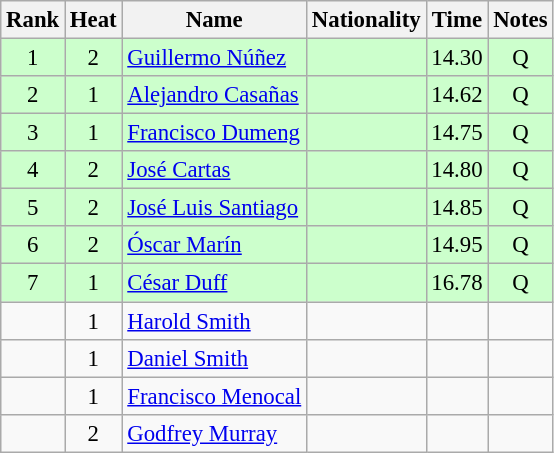<table class="wikitable sortable" style="text-align:center; font-size:95%">
<tr>
<th>Rank</th>
<th>Heat</th>
<th>Name</th>
<th>Nationality</th>
<th>Time</th>
<th>Notes</th>
</tr>
<tr bgcolor=ccffcc>
<td>1</td>
<td>2</td>
<td align=left><a href='#'>Guillermo Núñez</a></td>
<td align=left></td>
<td>14.30</td>
<td>Q</td>
</tr>
<tr bgcolor=ccffcc>
<td>2</td>
<td>1</td>
<td align=left><a href='#'>Alejandro Casañas</a></td>
<td align=left></td>
<td>14.62</td>
<td>Q</td>
</tr>
<tr bgcolor=ccffcc>
<td>3</td>
<td>1</td>
<td align=left><a href='#'>Francisco Dumeng</a></td>
<td align=left></td>
<td>14.75</td>
<td>Q</td>
</tr>
<tr bgcolor=ccffcc>
<td>4</td>
<td>2</td>
<td align=left><a href='#'>José Cartas</a></td>
<td align=left></td>
<td>14.80</td>
<td>Q</td>
</tr>
<tr bgcolor=ccffcc>
<td>5</td>
<td>2</td>
<td align=left><a href='#'>José Luis Santiago</a></td>
<td align=left></td>
<td>14.85</td>
<td>Q</td>
</tr>
<tr bgcolor=ccffcc>
<td>6</td>
<td>2</td>
<td align=left><a href='#'>Óscar Marín</a></td>
<td align=left></td>
<td>14.95</td>
<td>Q</td>
</tr>
<tr bgcolor=ccffcc>
<td>7</td>
<td>1</td>
<td align=left><a href='#'>César Duff</a></td>
<td align=left></td>
<td>16.78</td>
<td>Q</td>
</tr>
<tr>
<td></td>
<td>1</td>
<td align=left><a href='#'>Harold Smith</a></td>
<td align=left></td>
<td></td>
<td></td>
</tr>
<tr>
<td></td>
<td>1</td>
<td align=left><a href='#'>Daniel Smith</a></td>
<td align=left></td>
<td></td>
<td></td>
</tr>
<tr>
<td></td>
<td>1</td>
<td align=left><a href='#'>Francisco Menocal</a></td>
<td align=left></td>
<td></td>
<td></td>
</tr>
<tr>
<td></td>
<td>2</td>
<td align=left><a href='#'>Godfrey Murray</a></td>
<td align=left></td>
<td></td>
<td></td>
</tr>
</table>
